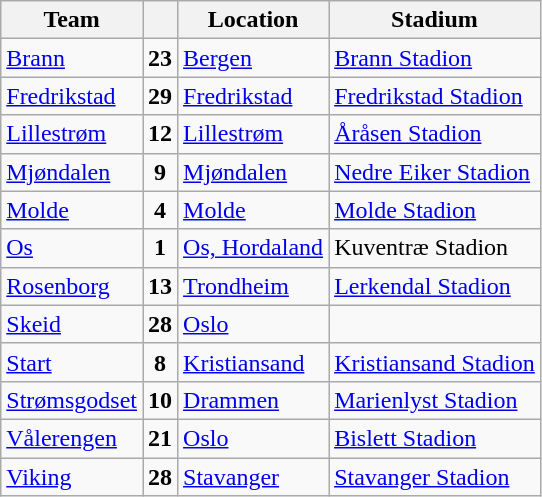<table class="wikitable sortable" border="1">
<tr>
<th>Team</th>
<th></th>
<th>Location</th>
<th>Stadium</th>
</tr>
<tr>
<td><a href='#'>Brann</a></td>
<td align="center"><strong>23</strong></td>
<td><a href='#'>Bergen</a></td>
<td><a href='#'>Brann Stadion</a></td>
</tr>
<tr>
<td><a href='#'>Fredrikstad</a></td>
<td align="center"><strong>29</strong></td>
<td><a href='#'>Fredrikstad</a></td>
<td><a href='#'>Fredrikstad Stadion</a></td>
</tr>
<tr>
<td><a href='#'>Lillestrøm</a></td>
<td align="center"><strong>12</strong></td>
<td><a href='#'>Lillestrøm</a></td>
<td><a href='#'>Åråsen Stadion</a></td>
</tr>
<tr>
<td><a href='#'>Mjøndalen</a></td>
<td align="center"><strong>9</strong></td>
<td><a href='#'>Mjøndalen</a></td>
<td><a href='#'>Nedre Eiker Stadion</a></td>
</tr>
<tr>
<td><a href='#'>Molde</a></td>
<td align="center"><strong>4</strong></td>
<td><a href='#'>Molde</a></td>
<td><a href='#'>Molde Stadion</a></td>
</tr>
<tr>
<td><a href='#'>Os</a></td>
<td align="center"><strong>1</strong></td>
<td><a href='#'>Os, Hordaland</a></td>
<td>Kuventræ Stadion</td>
</tr>
<tr>
<td><a href='#'>Rosenborg</a></td>
<td align="center"><strong>13</strong></td>
<td><a href='#'>Trondheim</a></td>
<td><a href='#'>Lerkendal Stadion</a></td>
</tr>
<tr>
<td><a href='#'>Skeid</a></td>
<td align="center"><strong>28</strong></td>
<td><a href='#'>Oslo</a></td>
<td></td>
</tr>
<tr>
<td><a href='#'>Start</a></td>
<td align="center"><strong>8</strong></td>
<td><a href='#'>Kristiansand</a></td>
<td><a href='#'>Kristiansand Stadion</a></td>
</tr>
<tr>
<td><a href='#'>Strømsgodset</a></td>
<td align="center"><strong>10</strong></td>
<td><a href='#'>Drammen</a></td>
<td><a href='#'>Marienlyst Stadion</a></td>
</tr>
<tr>
<td><a href='#'>Vålerengen</a></td>
<td align="center"><strong>21</strong></td>
<td><a href='#'>Oslo</a></td>
<td><a href='#'>Bislett Stadion</a></td>
</tr>
<tr>
<td><a href='#'>Viking</a></td>
<td align="center"><strong>28</strong></td>
<td><a href='#'>Stavanger</a></td>
<td><a href='#'>Stavanger Stadion</a></td>
</tr>
</table>
